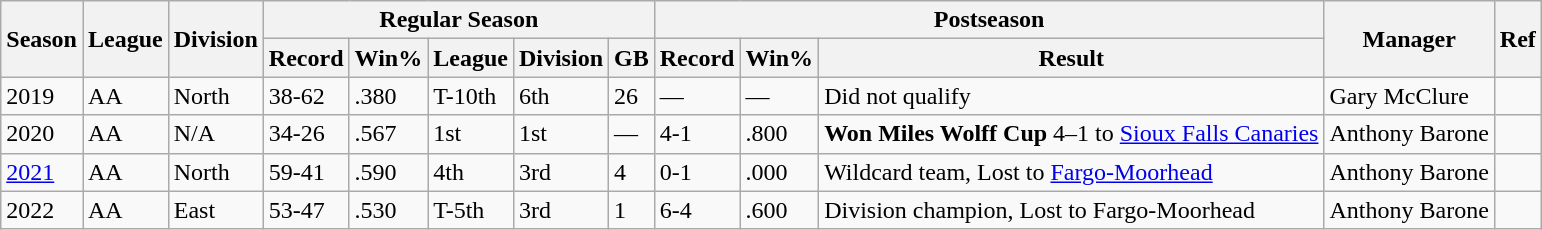<table class="wikitable">
<tr>
<th rowspan="2">Season</th>
<th rowspan="2">League</th>
<th rowspan="2">Division</th>
<th colspan="5">Regular Season</th>
<th colspan="3">Postseason</th>
<th rowspan="2">Manager</th>
<th rowspan="2">Ref</th>
</tr>
<tr>
<th>Record</th>
<th>Win%</th>
<th>League</th>
<th>Division</th>
<th>GB</th>
<th>Record</th>
<th>Win%</th>
<th>Result</th>
</tr>
<tr>
<td>2019</td>
<td>AA</td>
<td>North</td>
<td>38-62</td>
<td>.380</td>
<td>T-10th</td>
<td>6th</td>
<td>26</td>
<td>—</td>
<td>—</td>
<td>Did not qualify</td>
<td>Gary McClure</td>
<td></td>
</tr>
<tr>
<td>2020</td>
<td>AA</td>
<td>N/A</td>
<td>34-26</td>
<td>.567</td>
<td>1st</td>
<td>1st</td>
<td>—</td>
<td>4-1</td>
<td>.800</td>
<td><strong>Won Miles Wolff Cup</strong> 4–1 to <a href='#'>Sioux Falls  Canaries</a></td>
<td>Anthony Barone</td>
<td></td>
</tr>
<tr>
<td><a href='#'>2021</a></td>
<td>AA</td>
<td>North</td>
<td>59-41</td>
<td>.590</td>
<td>4th</td>
<td>3rd</td>
<td>4</td>
<td>0-1</td>
<td>.000</td>
<td>Wildcard team, Lost to <a href='#'>Fargo-Moorhead</a></td>
<td>Anthony Barone</td>
<td></td>
</tr>
<tr>
<td>2022</td>
<td>AA</td>
<td>East</td>
<td>53-47</td>
<td>.530</td>
<td>T-5th</td>
<td>3rd</td>
<td>1</td>
<td>6-4</td>
<td>.600</td>
<td>Division champion, Lost to Fargo-Moorhead</td>
<td>Anthony Barone</td>
<td></td>
</tr>
</table>
